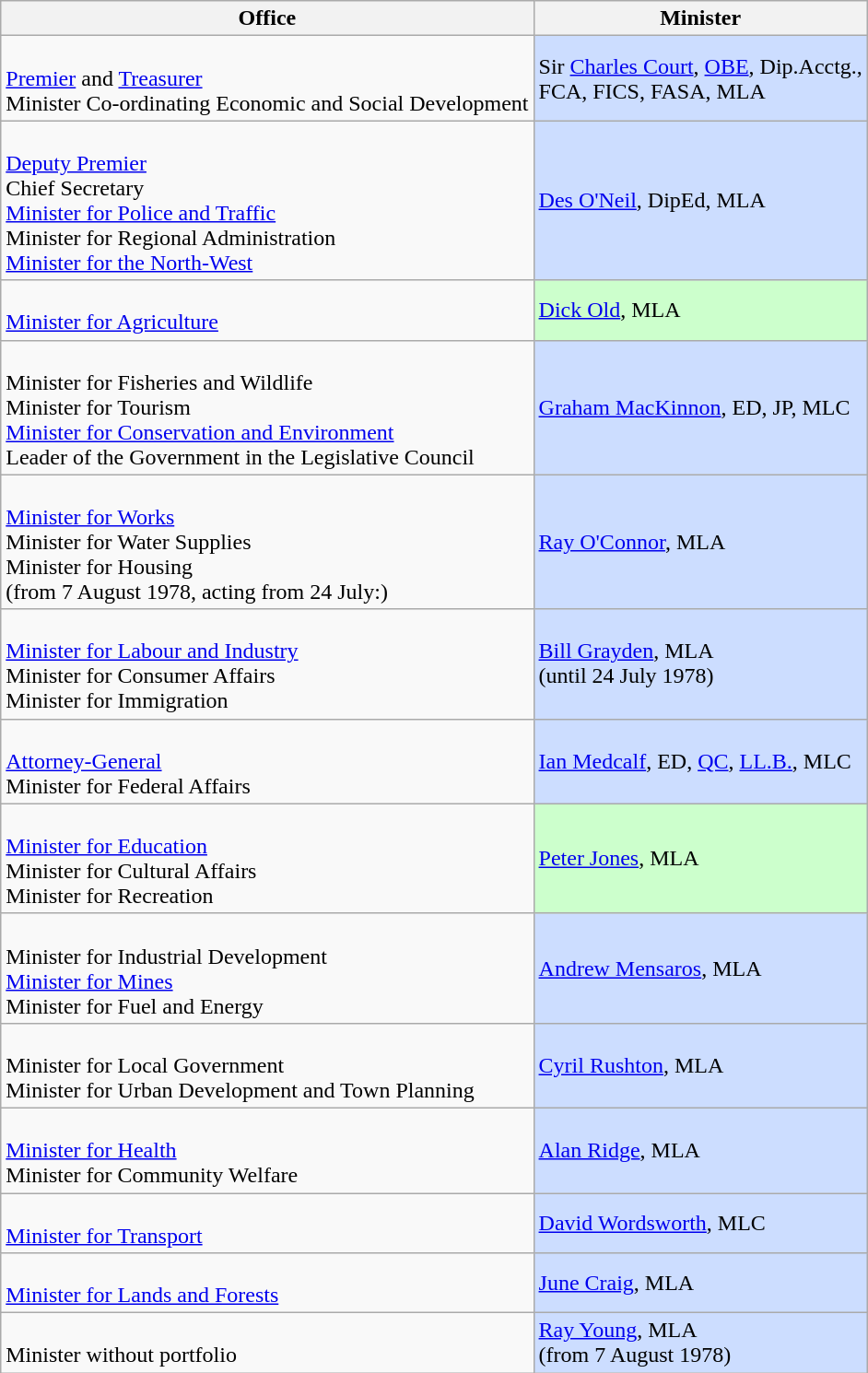<table class="wikitable">
<tr>
<th>Office</th>
<th>Minister</th>
</tr>
<tr>
<td><br><a href='#'>Premier</a> and <a href='#'>Treasurer</a><br>
Minister Co-ordinating Economic and Social Development<br></td>
<td style="background:#CCDDFF">Sir <a href='#'>Charles Court</a>, <a href='#'>OBE</a>, Dip.Acctg.,<br>FCA, FICS, FASA, MLA</td>
</tr>
<tr>
<td><br><a href='#'>Deputy Premier</a><br>
Chief Secretary<br>
<a href='#'>Minister for Police and Traffic</a><br>
Minister for Regional Administration<br>
<a href='#'>Minister for the North-West</a><br></td>
<td style="background:#CCDDFF"><a href='#'>Des O'Neil</a>, DipEd, MLA</td>
</tr>
<tr>
<td><br><a href='#'>Minister for Agriculture</a><br></td>
<td style="background:#CCFFCC"><a href='#'>Dick Old</a>, MLA</td>
</tr>
<tr>
<td><br>Minister for Fisheries and Wildlife<br>
Minister for Tourism<br>
<a href='#'>Minister for Conservation and Environment</a><br>
Leader of the Government in the Legislative Council<br></td>
<td style="background:#CCDDFF"><a href='#'>Graham MacKinnon</a>, ED, JP, MLC</td>
</tr>
<tr>
<td><br><a href='#'>Minister for Works</a><br>
Minister for Water Supplies<br>
Minister for Housing<br>(from 7 August 1978, acting from 24 July:)<br></td>
<td style="background:#CCDDFF"><a href='#'>Ray O'Connor</a>, MLA</td>
</tr>
<tr>
<td><br><a href='#'>Minister for Labour and Industry</a><br>
Minister for Consumer Affairs<br>
Minister for Immigration<br></td>
<td style="background:#CCDDFF"><a href='#'>Bill Grayden</a>, MLA<br>(until 24 July 1978)</td>
</tr>
<tr>
<td><br><a href='#'>Attorney-General</a><br>
Minister for Federal Affairs</td>
<td style="background:#CCDDFF"><a href='#'>Ian Medcalf</a>, ED, <a href='#'>QC</a>, <a href='#'>LL.B.</a>, MLC</td>
</tr>
<tr>
<td><br><a href='#'>Minister for Education</a><br>
Minister for Cultural Affairs<br>
Minister for Recreation<br></td>
<td style="background:#CCFFCC"><a href='#'>Peter Jones</a>, MLA</td>
</tr>
<tr>
<td><br>Minister for Industrial Development<br>
<a href='#'>Minister for Mines</a><br>
Minister for Fuel and Energy</td>
<td style="background:#CCDDFF"><a href='#'>Andrew Mensaros</a>, MLA</td>
</tr>
<tr>
<td><br>Minister for Local Government<br>
Minister for Urban Development and Town Planning<br></td>
<td style="background:#CCDDFF"><a href='#'>Cyril Rushton</a>, MLA</td>
</tr>
<tr>
<td><br><a href='#'>Minister for Health</a><br>
Minister for Community Welfare<br></td>
<td style="background:#CCDDFF"><a href='#'>Alan Ridge</a>, MLA</td>
</tr>
<tr>
<td><br><a href='#'>Minister for Transport</a><br></td>
<td style="background:#CCDDFF"><a href='#'>David Wordsworth</a>, MLC</td>
</tr>
<tr>
<td><br><a href='#'>Minister for Lands and Forests</a><br></td>
<td style="background:#CCDDFF"><a href='#'>June Craig</a>, MLA</td>
</tr>
<tr>
<td><br>Minister without portfolio<br></td>
<td style="background:#CCDDFF"><a href='#'>Ray Young</a>, MLA<br>(from 7 August 1978)</td>
</tr>
</table>
